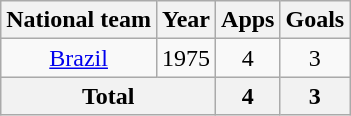<table class="wikitable" style="text-align:center">
<tr>
<th>National team</th>
<th>Year</th>
<th>Apps</th>
<th>Goals</th>
</tr>
<tr>
<td rowspan="1"><a href='#'>Brazil</a></td>
<td>1975</td>
<td>4</td>
<td>3</td>
</tr>
<tr>
<th colspan=2>Total</th>
<th>4</th>
<th>3</th>
</tr>
</table>
